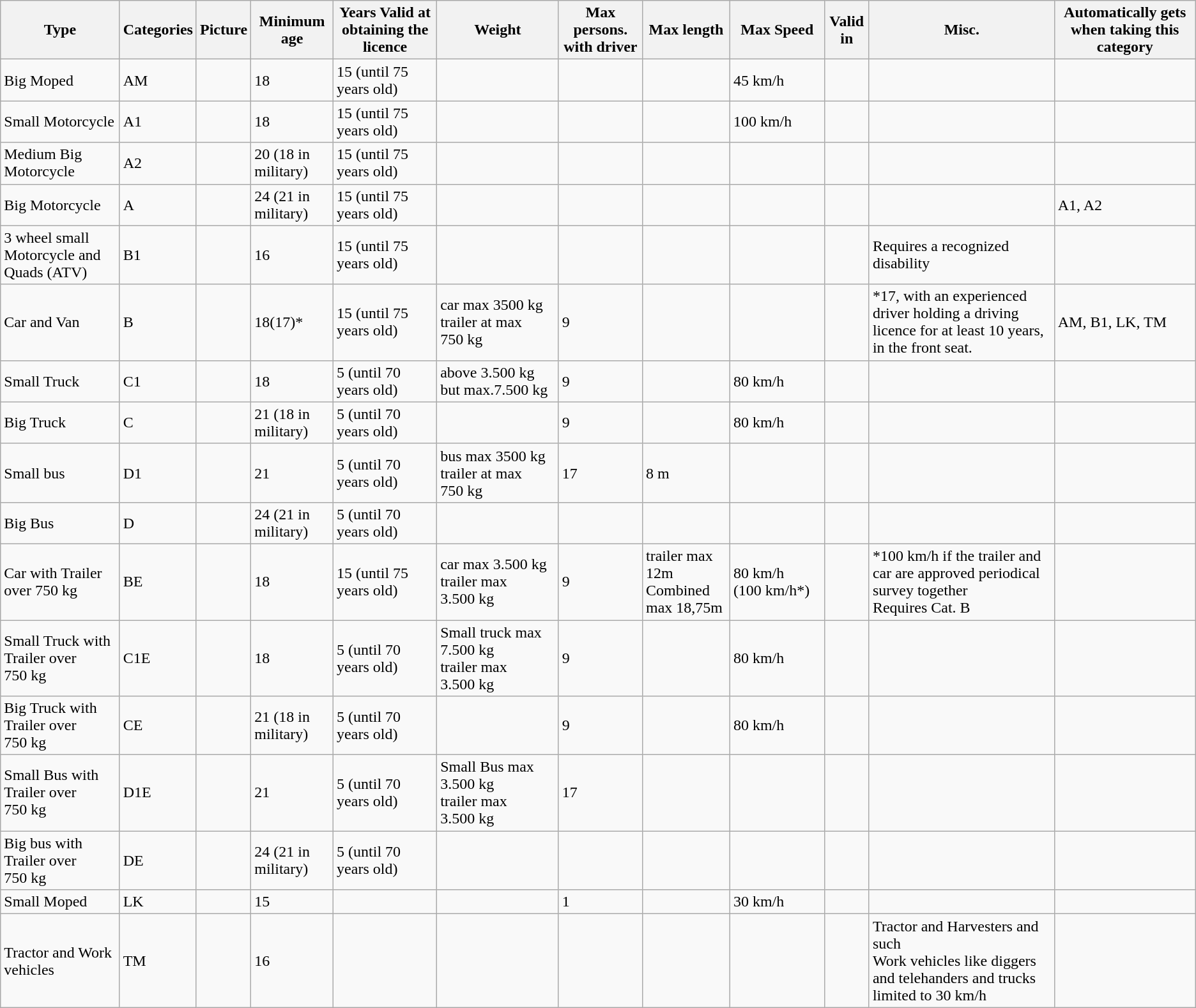<table class="wikitable">
<tr>
<th>Type</th>
<th>Categories</th>
<th>Picture</th>
<th>Minimum age</th>
<th>Years Valid at obtaining the licence</th>
<th>Weight</th>
<th>Max persons. with driver</th>
<th>Max length</th>
<th>Max Speed</th>
<th>Valid in</th>
<th>Misc.</th>
<th>Automatically gets when taking this category</th>
</tr>
<tr>
<td>Big Moped</td>
<td>AM</td>
<td></td>
<td>18</td>
<td>15 (until 75 years old)</td>
<td></td>
<td></td>
<td></td>
<td>45 km/h</td>
<td></td>
<td></td>
<td></td>
</tr>
<tr>
<td>Small Motorcycle</td>
<td>A1</td>
<td></td>
<td>18</td>
<td>15 (until 75 years old)</td>
<td></td>
<td></td>
<td></td>
<td>100 km/h</td>
<td></td>
<td></td>
<td></td>
</tr>
<tr>
<td>Medium Big Motorcycle</td>
<td>A2</td>
<td></td>
<td>20 (18 in military)</td>
<td>15 (until 75 years old)</td>
<td></td>
<td></td>
<td></td>
<td></td>
<td></td>
<td></td>
<td></td>
</tr>
<tr>
<td>Big Motorcycle</td>
<td>A</td>
<td></td>
<td>24 (21 in military)</td>
<td>15 (until 75 years old)</td>
<td></td>
<td></td>
<td></td>
<td></td>
<td></td>
<td></td>
<td>A1, A2</td>
</tr>
<tr>
<td>3 wheel small Motorcycle and Quads (ATV)</td>
<td>B1</td>
<td></td>
<td>16</td>
<td>15 (until 75 years old)</td>
<td></td>
<td></td>
<td></td>
<td></td>
<td></td>
<td>Requires a recognized disability</td>
<td></td>
</tr>
<tr>
<td>Car and Van</td>
<td>B</td>
<td></td>
<td>18(17)*</td>
<td>15 (until 75 years old)</td>
<td>car max 3500 kg       trailer  at max 750 kg</td>
<td>9</td>
<td></td>
<td></td>
<td></td>
<td>*17, with an experienced driver holding a driving licence for at least 10 years, in the front seat.</td>
<td>AM, B1, LK, TM</td>
</tr>
<tr>
<td>Small Truck</td>
<td>C1</td>
<td></td>
<td>18</td>
<td>5 (until 70 years old)</td>
<td>above 3.500 kg but max.7.500 kg</td>
<td>9</td>
<td></td>
<td>80 km/h</td>
<td></td>
<td></td>
<td></td>
</tr>
<tr>
<td>Big Truck</td>
<td>C</td>
<td></td>
<td>21 (18 in military)</td>
<td>5 (until 70 years old)</td>
<td></td>
<td>9</td>
<td></td>
<td>80 km/h</td>
<td></td>
<td></td>
<td></td>
</tr>
<tr>
<td>Small bus</td>
<td>D1</td>
<td></td>
<td>21</td>
<td>5 (until 70 years old)</td>
<td>bus max 3500 kg<br>trailer  at max 750 kg</td>
<td>17</td>
<td>8 m</td>
<td></td>
<td></td>
<td></td>
<td></td>
</tr>
<tr>
<td>Big Bus</td>
<td>D</td>
<td></td>
<td>24 (21 in military)</td>
<td>5 (until 70 years old)</td>
<td></td>
<td></td>
<td></td>
<td></td>
<td></td>
<td></td>
<td></td>
</tr>
<tr>
<td>Car with Trailer over 750 kg</td>
<td>BE</td>
<td></td>
<td>18</td>
<td>15 (until 75 years old)</td>
<td>car max 3.500 kg<br>trailer max 3.500 kg</td>
<td>9</td>
<td>trailer max 12m<br>Combined max 18,75m</td>
<td>80 km/h (100 km/h*)</td>
<td></td>
<td>*100 km/h if the trailer and car are approved periodical survey together<br>Requires Cat. B</td>
<td></td>
</tr>
<tr>
<td>Small Truck with Trailer over 750 kg</td>
<td>C1E</td>
<td></td>
<td>18</td>
<td>5 (until 70 years old)</td>
<td>Small truck max 7.500 kg<br>trailer max 3.500 kg</td>
<td>9</td>
<td></td>
<td>80 km/h</td>
<td></td>
<td></td>
<td></td>
</tr>
<tr>
<td>Big Truck with Trailer over 750 kg</td>
<td>CE</td>
<td></td>
<td>21 (18 in military)</td>
<td>5 (until 70 years old)</td>
<td></td>
<td>9</td>
<td></td>
<td>80 km/h</td>
<td></td>
<td></td>
<td></td>
</tr>
<tr>
<td>Small Bus with Trailer over 750 kg</td>
<td>D1E</td>
<td></td>
<td>21</td>
<td>5 (until 70 years old)</td>
<td>Small Bus max 3.500 kg<br>trailer max 3.500 kg</td>
<td>17</td>
<td></td>
<td></td>
<td></td>
<td></td>
<td></td>
</tr>
<tr>
<td>Big bus with Trailer over 750 kg</td>
<td>DE</td>
<td></td>
<td>24 (21 in military)</td>
<td>5 (until 70 years old)</td>
<td></td>
<td></td>
<td></td>
<td></td>
<td></td>
<td></td>
<td></td>
</tr>
<tr>
<td>Small Moped</td>
<td>LK</td>
<td></td>
<td>15</td>
<td></td>
<td></td>
<td>1</td>
<td></td>
<td>30 km/h</td>
<td></td>
<td></td>
<td></td>
</tr>
<tr>
<td>Tractor and Work vehicles</td>
<td>TM</td>
<td></td>
<td>16</td>
<td></td>
<td></td>
<td></td>
<td></td>
<td></td>
<td></td>
<td>Tractor and Harvesters and such<br>Work vehicles like diggers and telehanders and trucks limited to 30 km/h</td>
<td></td>
</tr>
</table>
